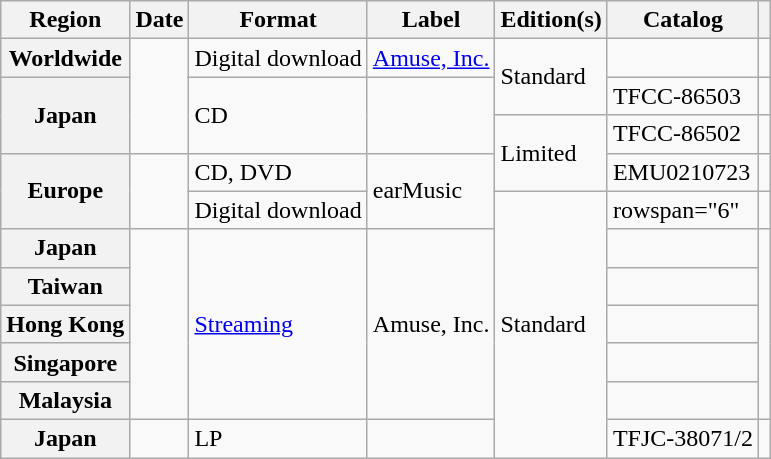<table class="wikitable plainrowheaders">
<tr>
<th scope="col">Region</th>
<th scope="col">Date</th>
<th scope="col">Format</th>
<th scope="col">Label</th>
<th scope="col">Edition(s)</th>
<th scope="col">Catalog</th>
<th scope="col"></th>
</tr>
<tr>
<th scope="row">Worldwide</th>
<td rowspan="3"></td>
<td>Digital download</td>
<td><a href='#'>Amuse, Inc.</a></td>
<td rowspan="2">Standard</td>
<td></td>
<td></td>
</tr>
<tr>
<th scope="row" rowspan="2">Japan</th>
<td rowspan="2">CD</td>
<td rowspan="2"></td>
<td>TFCC-86503</td>
<td></td>
</tr>
<tr>
<td rowspan="2">Limited</td>
<td>TFCC-86502</td>
<td></td>
</tr>
<tr>
<th scope="row" rowspan="2">Europe</th>
<td rowspan="2"></td>
<td>CD, DVD</td>
<td rowspan="2">earMusic</td>
<td>EMU0210723</td>
<td></td>
</tr>
<tr>
<td>Digital download</td>
<td rowspan="7">Standard</td>
<td>rowspan="6" </td>
<td></td>
</tr>
<tr>
<th scope="row">Japan</th>
<td rowspan="5"></td>
<td rowspan="5"><a href='#'>Streaming</a></td>
<td rowspan="5">Amuse, Inc.</td>
<td></td>
</tr>
<tr>
<th scope="row">Taiwan</th>
<td></td>
</tr>
<tr>
<th scope="row">Hong Kong</th>
<td></td>
</tr>
<tr>
<th scope="row">Singapore</th>
<td></td>
</tr>
<tr>
<th scope="row">Malaysia</th>
<td></td>
</tr>
<tr>
<th scope="row">Japan</th>
<td></td>
<td>LP</td>
<td></td>
<td>TFJC-38071/2</td>
<td></td>
</tr>
</table>
